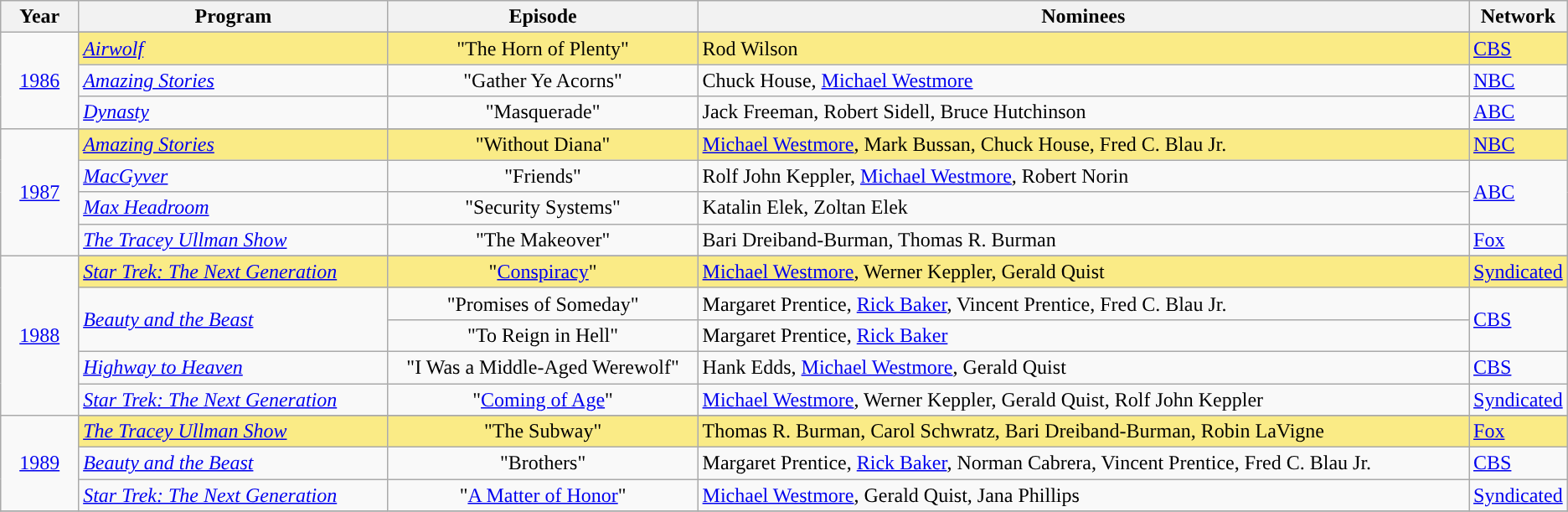<table class="wikitable">
<tr>
<th width="5%">Year</th>
<th width="20%">Program</th>
<th width="20%">Episode</th>
<th width="50%">Nominees</th>
<th width="5%">Network</th>
</tr>
<tr>
<td rowspan="4" style="text-align:center;"><a href='#'>1986</a><br></td>
</tr>
<tr style="background:#FAEB86;">
<td><em><a href='#'>Airwolf</a></em></td>
<td align=center>"The Horn of Plenty"</td>
<td>Rod Wilson</td>
<td><a href='#'>CBS</a></td>
</tr>
<tr>
<td><em><a href='#'>Amazing Stories</a></em></td>
<td align=center>"Gather Ye Acorns"</td>
<td>Chuck House, <a href='#'>Michael Westmore</a></td>
<td><a href='#'>NBC</a></td>
</tr>
<tr>
<td><em><a href='#'>Dynasty</a></em></td>
<td align=center>"Masquerade"</td>
<td>Jack Freeman, Robert Sidell, Bruce Hutchinson</td>
<td><a href='#'>ABC</a></td>
</tr>
<tr>
<td rowspan="5" style="text-align:center;"><a href='#'>1987</a><br></td>
</tr>
<tr style="background:#FAEB86;">
<td><em><a href='#'>Amazing Stories</a></em></td>
<td align=center>"Without Diana"</td>
<td><a href='#'>Michael Westmore</a>, Mark Bussan, Chuck House, Fred C. Blau Jr.</td>
<td><a href='#'>NBC</a></td>
</tr>
<tr>
<td><em><a href='#'>MacGyver</a></em></td>
<td align=center>"Friends"</td>
<td>Rolf John Keppler, <a href='#'>Michael Westmore</a>, Robert Norin</td>
<td rowspan=2><a href='#'>ABC</a></td>
</tr>
<tr>
<td><em><a href='#'>Max Headroom</a></em></td>
<td align=center>"Security Systems"</td>
<td>Katalin Elek, Zoltan Elek</td>
</tr>
<tr>
<td><em><a href='#'>The Tracey Ullman Show</a></em></td>
<td align=center>"The Makeover"</td>
<td>Bari Dreiband-Burman, Thomas R. Burman</td>
<td><a href='#'>Fox</a></td>
</tr>
<tr>
<td rowspan="6" style="text-align:center;"><a href='#'>1988</a><br></td>
</tr>
<tr style="background:#FAEB86;">
<td><em><a href='#'>Star Trek: The Next Generation</a></em></td>
<td align=center>"<a href='#'>Conspiracy</a>"</td>
<td><a href='#'>Michael Westmore</a>, Werner Keppler, Gerald Quist</td>
<td><a href='#'>Syndicated</a></td>
</tr>
<tr>
<td rowspan=2><em><a href='#'>Beauty and the Beast</a></em></td>
<td align=center>"Promises of Someday"</td>
<td>Margaret Prentice, <a href='#'>Rick Baker</a>, Vincent Prentice, Fred C. Blau Jr.</td>
<td rowspan=2><a href='#'>CBS</a></td>
</tr>
<tr>
<td align=center>"To Reign in Hell"</td>
<td>Margaret Prentice, <a href='#'>Rick Baker</a></td>
</tr>
<tr>
<td><em><a href='#'>Highway to Heaven</a></em></td>
<td align=center>"I Was a Middle-Aged Werewolf"</td>
<td>Hank Edds, <a href='#'>Michael Westmore</a>, Gerald Quist</td>
<td><a href='#'>CBS</a></td>
</tr>
<tr>
<td><em><a href='#'>Star Trek: The Next Generation</a></em></td>
<td align=center>"<a href='#'>Coming of Age</a>"</td>
<td><a href='#'>Michael Westmore</a>, Werner Keppler, Gerald Quist, Rolf John Keppler</td>
<td><a href='#'>Syndicated</a></td>
</tr>
<tr>
<td rowspan="4" style="text-align:center;"><a href='#'>1989</a><br></td>
</tr>
<tr style="background:#FAEB86;">
<td><em><a href='#'>The Tracey Ullman Show</a></em></td>
<td align=center>"The Subway"</td>
<td>Thomas R. Burman, Carol Schwratz, Bari Dreiband-Burman, Robin LaVigne</td>
<td><a href='#'>Fox</a></td>
</tr>
<tr>
<td><em><a href='#'>Beauty and the Beast</a></em></td>
<td align=center>"Brothers"</td>
<td>Margaret Prentice, <a href='#'>Rick Baker</a>, Norman Cabrera, Vincent Prentice, Fred C. Blau Jr.</td>
<td><a href='#'>CBS</a></td>
</tr>
<tr>
<td><em><a href='#'>Star Trek: The Next Generation</a></em></td>
<td align=center>"<a href='#'>A Matter of Honor</a>"</td>
<td><a href='#'>Michael Westmore</a>, Gerald Quist, Jana Phillips</td>
<td><a href='#'>Syndicated</a></td>
</tr>
<tr>
</tr>
</table>
